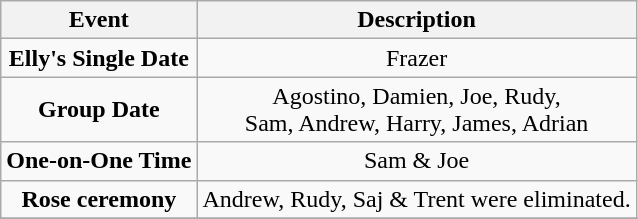<table class="wikitable sortable" style="text-align:center;">
<tr>
<th>Event</th>
<th>Description</th>
</tr>
<tr>
<td><strong>Elly's Single Date</strong></td>
<td>Frazer</td>
</tr>
<tr>
<td><strong>Group Date</strong></td>
<td>Agostino, Damien, Joe, Rudy,<br>Sam, Andrew, Harry, James, Adrian</td>
</tr>
<tr>
<td><strong>One-on-One Time</strong></td>
<td>Sam & Joe</td>
</tr>
<tr>
<td><strong>Rose ceremony</strong></td>
<td>Andrew, Rudy, Saj & Trent were eliminated.</td>
</tr>
<tr>
</tr>
</table>
